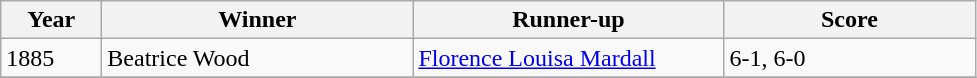<table class="wikitable">
<tr>
<th style="width:60px;">Year</th>
<th style="width:200px;">Winner</th>
<th style="width:200px;">Runner-up</th>
<th style="width:160px;">Score</th>
</tr>
<tr>
<td>1885</td>
<td> Beatrice Wood</td>
<td> <a href='#'>Florence Louisa Mardall</a></td>
<td>6-1, 6-0</td>
</tr>
<tr>
</tr>
</table>
